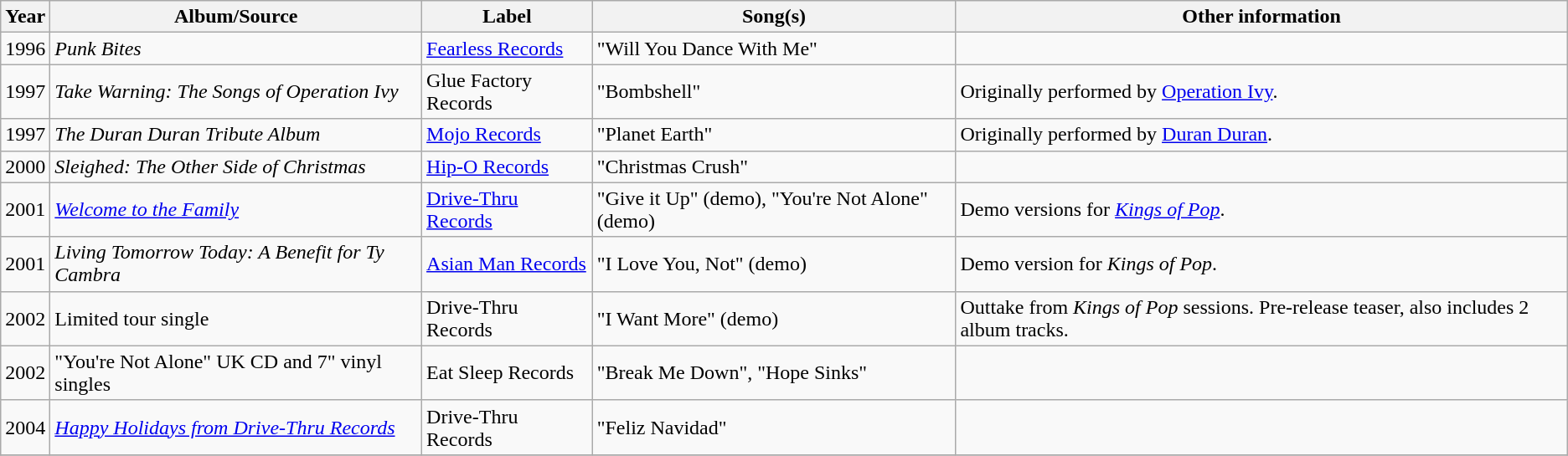<table class="wikitable">
<tr>
<th>Year</th>
<th>Album/Source</th>
<th>Label</th>
<th>Song(s)</th>
<th>Other information</th>
</tr>
<tr>
<td>1996</td>
<td><em>Punk Bites</em></td>
<td><a href='#'>Fearless Records</a></td>
<td>"Will You Dance With Me"</td>
<td></td>
</tr>
<tr>
<td>1997</td>
<td><em>Take Warning: The Songs of Operation Ivy</em></td>
<td>Glue Factory Records</td>
<td>"Bombshell"</td>
<td>Originally performed by <a href='#'>Operation Ivy</a>.</td>
</tr>
<tr>
<td>1997</td>
<td><em>The Duran Duran Tribute Album</em></td>
<td><a href='#'>Mojo Records</a></td>
<td>"Planet Earth"</td>
<td>Originally performed by <a href='#'>Duran Duran</a>.</td>
</tr>
<tr>
<td>2000</td>
<td><em>Sleighed: The Other Side of Christmas</em></td>
<td><a href='#'>Hip-O Records</a></td>
<td>"Christmas Crush"</td>
<td></td>
</tr>
<tr>
<td>2001</td>
<td><em><a href='#'>Welcome to the Family</a></em></td>
<td><a href='#'>Drive-Thru Records</a></td>
<td>"Give it Up" (demo), "You're Not Alone" (demo)</td>
<td>Demo versions for <em><a href='#'>Kings of Pop</a></em>.</td>
</tr>
<tr>
<td>2001</td>
<td><em>Living Tomorrow Today: A Benefit for Ty Cambra</em></td>
<td><a href='#'>Asian Man Records</a></td>
<td>"I Love You, Not" (demo)</td>
<td>Demo version for <em>Kings of Pop</em>.</td>
</tr>
<tr>
<td>2002</td>
<td>Limited tour single</td>
<td>Drive-Thru Records</td>
<td>"I Want More" (demo)</td>
<td>Outtake from <em>Kings of Pop</em> sessions. Pre-release teaser, also includes 2 album tracks.</td>
</tr>
<tr>
<td>2002</td>
<td>"You're Not Alone" UK CD and 7" vinyl singles</td>
<td>Eat Sleep Records</td>
<td>"Break Me Down", "Hope Sinks"</td>
<td></td>
</tr>
<tr>
<td>2004</td>
<td><em><a href='#'>Happy Holidays from Drive-Thru Records</a></em></td>
<td>Drive-Thru Records</td>
<td>"Feliz Navidad"</td>
<td></td>
</tr>
<tr>
</tr>
</table>
